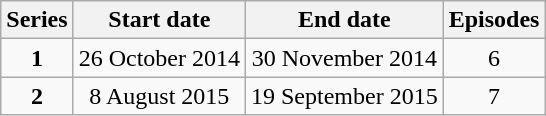<table class="wikitable" style="text-align:center;">
<tr>
<th>Series</th>
<th>Start date</th>
<th>End date</th>
<th>Episodes</th>
</tr>
<tr>
<td><strong>1</strong></td>
<td>26 October 2014</td>
<td>30 November 2014</td>
<td>6</td>
</tr>
<tr>
<td><strong>2</strong></td>
<td>8 August 2015</td>
<td>19 September 2015</td>
<td>7</td>
</tr>
</table>
